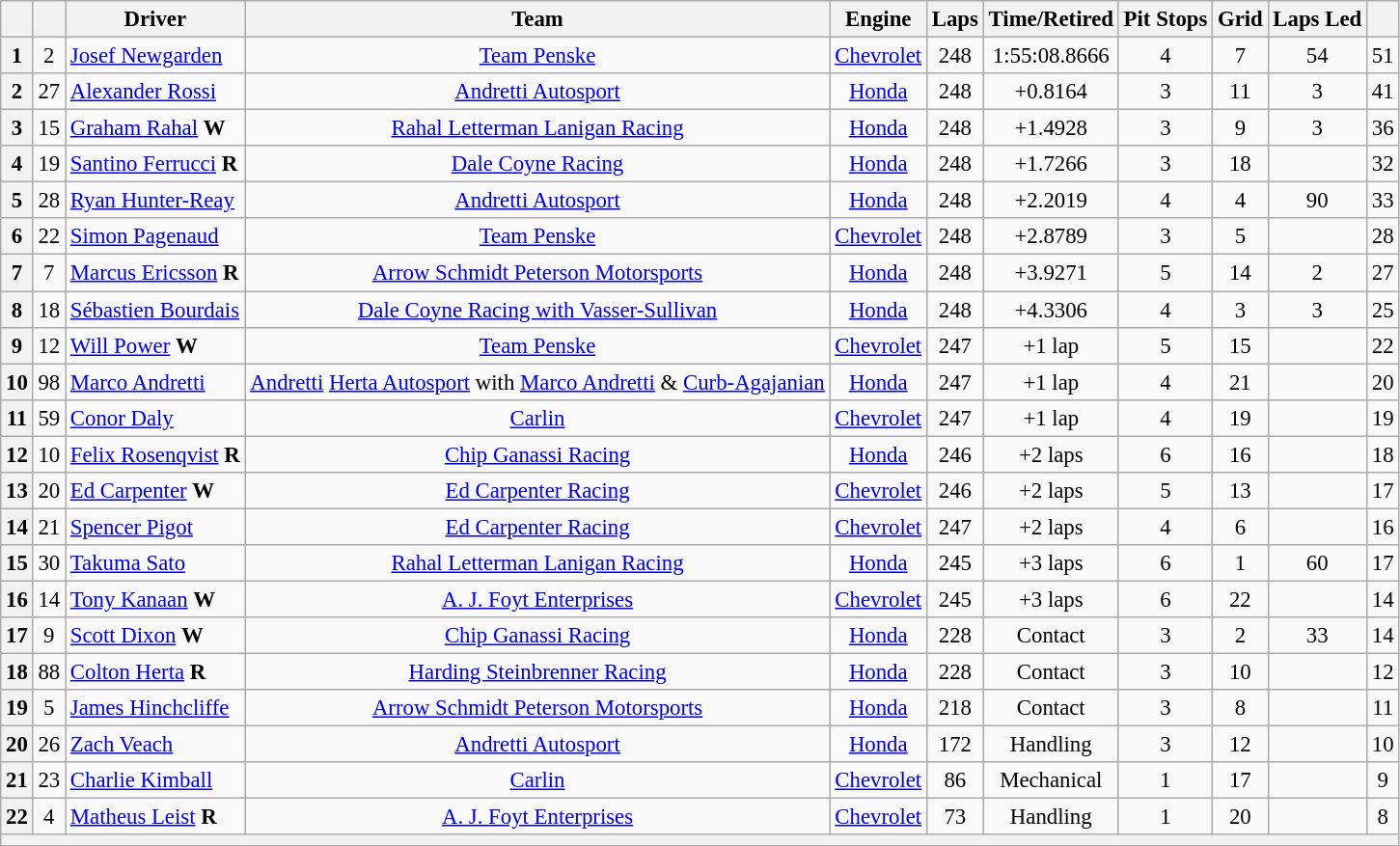<table class="wikitable" style="text-align:center; font-size: 95%;">
<tr>
<th></th>
<th></th>
<th>Driver</th>
<th>Team</th>
<th>Engine</th>
<th>Laps</th>
<th>Time/Retired</th>
<th>Pit Stops</th>
<th>Grid</th>
<th>Laps Led</th>
<th></th>
</tr>
<tr>
<th>1</th>
<td>2</td>
<td align="left"> <a href='#'>Josef Newgarden</a></td>
<td><a href='#'>Team Penske</a></td>
<td><a href='#'>Chevrolet</a></td>
<td>248</td>
<td>1:55:08.8666</td>
<td>4</td>
<td>7</td>
<td>54</td>
<td>51</td>
</tr>
<tr>
<th>2</th>
<td>27</td>
<td align="left"> <a href='#'>Alexander Rossi</a></td>
<td><a href='#'>Andretti Autosport</a></td>
<td><a href='#'>Honda</a></td>
<td>248</td>
<td>+0.8164</td>
<td>3</td>
<td>11</td>
<td>3</td>
<td>41</td>
</tr>
<tr>
<th>3</th>
<td>15</td>
<td align="left"> <a href='#'>Graham Rahal</a> <strong><span>W</span></strong></td>
<td><a href='#'>Rahal Letterman Lanigan Racing</a></td>
<td><a href='#'>Honda</a></td>
<td>248</td>
<td>+1.4928</td>
<td>3</td>
<td>9</td>
<td>3</td>
<td>36</td>
</tr>
<tr>
<th>4</th>
<td>19</td>
<td align="left"> <a href='#'>Santino Ferrucci</a> <strong><span>R</span></strong></td>
<td><a href='#'>Dale Coyne Racing</a></td>
<td><a href='#'>Honda</a></td>
<td>248</td>
<td>+1.7266</td>
<td>3</td>
<td>18</td>
<td></td>
<td>32</td>
</tr>
<tr>
<th>5</th>
<td>28</td>
<td align="left"> <a href='#'>Ryan Hunter-Reay</a></td>
<td><a href='#'>Andretti Autosport</a></td>
<td><a href='#'>Honda</a></td>
<td>248</td>
<td>+2.2019</td>
<td>4</td>
<td>4</td>
<td>90</td>
<td>33</td>
</tr>
<tr>
<th>6</th>
<td>22</td>
<td align="left"> <a href='#'>Simon Pagenaud</a></td>
<td><a href='#'>Team Penske</a></td>
<td><a href='#'>Chevrolet</a></td>
<td>248</td>
<td>+2.8789</td>
<td>3</td>
<td>5</td>
<td></td>
<td>28</td>
</tr>
<tr>
<th>7</th>
<td>7</td>
<td align="left"> <a href='#'>Marcus Ericsson</a> <strong><span>R</span></strong></td>
<td><a href='#'>Arrow Schmidt Peterson Motorsports</a></td>
<td><a href='#'>Honda</a></td>
<td>248</td>
<td>+3.9271</td>
<td>5</td>
<td>14</td>
<td>2</td>
<td>27</td>
</tr>
<tr>
<th>8</th>
<td>18</td>
<td align="left"> <a href='#'>Sébastien Bourdais</a></td>
<td><a href='#'>Dale Coyne Racing with Vasser-Sullivan</a></td>
<td><a href='#'>Honda</a></td>
<td>248</td>
<td>+4.3306</td>
<td>4</td>
<td>3</td>
<td>3</td>
<td>25</td>
</tr>
<tr>
<th>9</th>
<td>12</td>
<td align="left"> <a href='#'>Will Power</a> <strong><span>W</span></strong></td>
<td><a href='#'>Team Penske</a></td>
<td><a href='#'>Chevrolet</a></td>
<td>247</td>
<td>+1 lap</td>
<td>5</td>
<td>15</td>
<td></td>
<td>22</td>
</tr>
<tr>
<th>10</th>
<td>98</td>
<td align="left"> <a href='#'>Marco Andretti</a></td>
<td><a href='#'>Andretti</a> <a href='#'>Herta Autosport</a> with <a href='#'>Marco Andretti</a> & <a href='#'>Curb-Agajanian</a></td>
<td><a href='#'>Honda</a></td>
<td>247</td>
<td>+1 lap</td>
<td>4</td>
<td>21</td>
<td></td>
<td>20</td>
</tr>
<tr>
<th>11</th>
<td>59</td>
<td align="left"> <a href='#'>Conor Daly</a></td>
<td><a href='#'>Carlin</a></td>
<td><a href='#'>Chevrolet</a></td>
<td>247</td>
<td>+1 lap</td>
<td>4</td>
<td>19</td>
<td></td>
<td>19</td>
</tr>
<tr>
<th>12</th>
<td>10</td>
<td align="left"> <a href='#'>Felix Rosenqvist</a> <strong><span>R</span></strong></td>
<td><a href='#'>Chip Ganassi Racing</a></td>
<td><a href='#'>Honda</a></td>
<td>246</td>
<td>+2 laps</td>
<td>6</td>
<td>16</td>
<td></td>
<td>18</td>
</tr>
<tr>
<th>13</th>
<td>20</td>
<td align="left"> <a href='#'>Ed Carpenter</a> <strong><span>W</span></strong></td>
<td><a href='#'>Ed Carpenter Racing</a></td>
<td><a href='#'>Chevrolet</a></td>
<td>246</td>
<td>+2 laps</td>
<td>5</td>
<td>13</td>
<td></td>
<td>17</td>
</tr>
<tr>
<th>14</th>
<td>21</td>
<td align="left"> <a href='#'>Spencer Pigot</a></td>
<td><a href='#'>Ed Carpenter Racing</a></td>
<td><a href='#'>Chevrolet</a></td>
<td>247</td>
<td>+2 laps</td>
<td>4</td>
<td>6</td>
<td></td>
<td>16</td>
</tr>
<tr>
<th>15</th>
<td>30</td>
<td align="left"> <a href='#'>Takuma Sato</a></td>
<td><a href='#'>Rahal Letterman Lanigan Racing</a></td>
<td><a href='#'>Honda</a></td>
<td>245</td>
<td>+3 laps</td>
<td>6</td>
<td>1</td>
<td>60</td>
<td>17</td>
</tr>
<tr>
<th>16</th>
<td>14</td>
<td align="left"> <a href='#'>Tony Kanaan</a> <strong><span>W</span></strong></td>
<td><a href='#'>A. J. Foyt Enterprises</a></td>
<td><a href='#'>Chevrolet</a></td>
<td>245</td>
<td>+3 laps</td>
<td>6</td>
<td>22</td>
<td></td>
<td>14</td>
</tr>
<tr>
<th>17</th>
<td>9</td>
<td align="left"> <a href='#'>Scott Dixon</a> <strong><span>W</span></strong></td>
<td><a href='#'>Chip Ganassi Racing</a></td>
<td><a href='#'>Honda</a></td>
<td>228</td>
<td>Contact</td>
<td>3</td>
<td>2</td>
<td>33</td>
<td>14</td>
</tr>
<tr>
<th>18</th>
<td>88</td>
<td align="left"> <a href='#'>Colton Herta</a> <strong><span>R</span></strong></td>
<td><a href='#'>Harding Steinbrenner Racing</a></td>
<td><a href='#'>Honda</a></td>
<td>228</td>
<td>Contact</td>
<td>3</td>
<td>10</td>
<td></td>
<td>12</td>
</tr>
<tr>
<th>19</th>
<td>5</td>
<td align="left"> <a href='#'>James Hinchcliffe</a></td>
<td><a href='#'>Arrow Schmidt Peterson Motorsports</a></td>
<td><a href='#'>Honda</a></td>
<td>218</td>
<td>Contact</td>
<td>3</td>
<td>8</td>
<td></td>
<td>11</td>
</tr>
<tr>
<th>20</th>
<td>26</td>
<td align="left"> <a href='#'>Zach Veach</a></td>
<td><a href='#'>Andretti Autosport</a></td>
<td><a href='#'>Honda</a></td>
<td>172</td>
<td>Handling</td>
<td>3</td>
<td>12</td>
<td></td>
<td>10</td>
</tr>
<tr>
<th>21</th>
<td>23</td>
<td align="left"> <a href='#'>Charlie Kimball</a></td>
<td><a href='#'>Carlin</a></td>
<td><a href='#'>Chevrolet</a></td>
<td>86</td>
<td>Mechanical</td>
<td>1</td>
<td>17</td>
<td></td>
<td>9</td>
</tr>
<tr>
<th>22</th>
<td>4</td>
<td align="left"> <a href='#'>Matheus Leist</a> <strong><span>R</span></strong></td>
<td><a href='#'>A. J. Foyt Enterprises</a></td>
<td><a href='#'>Chevrolet</a></td>
<td>73</td>
<td>Handling</td>
<td>1</td>
<td>20</td>
<td></td>
<td>8</td>
</tr>
<tr>
<th colspan="11"></th>
</tr>
</table>
